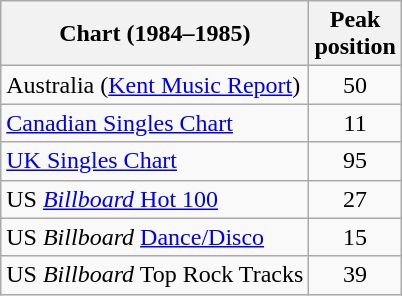<table class="wikitable sortable">
<tr>
<th>Chart (1984–1985)</th>
<th>Peak<br>position</th>
</tr>
<tr>
<td align="left">Australia (<a href='#'>Kent Music Report</a>)</td>
<td align="center">50</td>
</tr>
<tr>
<td align="left"><a href='#'>Canadian Singles Chart</a></td>
<td align="center">11</td>
</tr>
<tr>
<td align="left"><a href='#'>UK Singles Chart</a></td>
<td align="center">95</td>
</tr>
<tr>
<td align="left">US <a href='#'><em>Billboard</em> Hot 100</a></td>
<td align="center">27</td>
</tr>
<tr>
<td align="left">US <em>Billboard</em> <a href='#'>Dance/Disco</a></td>
<td style="text-align:center;">15</td>
</tr>
<tr>
<td align="left">US <em>Billboard</em> Top Rock Tracks</td>
<td align="center">39</td>
</tr>
</table>
